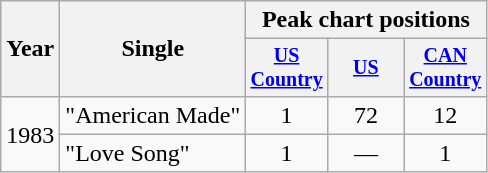<table class="wikitable" style="text-align:center;">
<tr>
<th rowspan="2">Year</th>
<th rowspan="2">Single</th>
<th colspan="3">Peak chart positions</th>
</tr>
<tr style="font-size:smaller;">
<th width="45"><a href='#'>US Country</a></th>
<th width="45"><a href='#'>US</a></th>
<th width="45"><a href='#'>CAN Country</a></th>
</tr>
<tr>
<td rowspan="2">1983</td>
<td align="left">"American Made"</td>
<td>1</td>
<td>72</td>
<td>12</td>
</tr>
<tr>
<td align="left">"Love Song"</td>
<td>1</td>
<td>—</td>
<td>1</td>
</tr>
</table>
